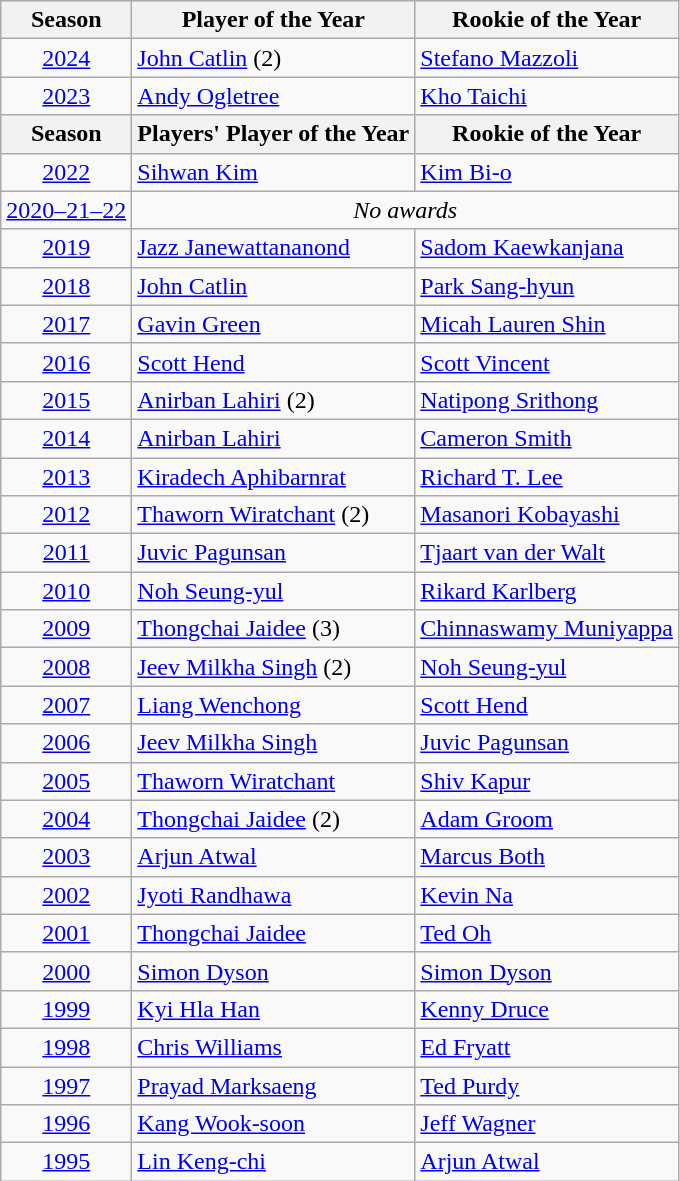<table class="wikitable">
<tr>
<th>Season</th>
<th>Player of the Year</th>
<th>Rookie of the Year</th>
</tr>
<tr>
<td align=center><a href='#'>2024</a></td>
<td> <a href='#'>John Catlin</a> (2)</td>
<td> <a href='#'>Stefano Mazzoli</a></td>
</tr>
<tr>
<td align=center><a href='#'>2023</a></td>
<td> <a href='#'>Andy Ogletree</a></td>
<td> <a href='#'>Kho Taichi</a></td>
</tr>
<tr>
<th>Season</th>
<th>Players' Player of the Year</th>
<th>Rookie of the Year</th>
</tr>
<tr>
<td align=center><a href='#'>2022</a></td>
<td> <a href='#'>Sihwan Kim</a></td>
<td> <a href='#'>Kim Bi-o</a></td>
</tr>
<tr>
<td align=center><a href='#'>2020–21–22</a></td>
<td colspan="2" align="center"><em>No awards</em></td>
</tr>
<tr>
<td align=center><a href='#'>2019</a></td>
<td> <a href='#'>Jazz Janewattananond</a></td>
<td> <a href='#'>Sadom Kaewkanjana</a></td>
</tr>
<tr>
<td align=center><a href='#'>2018</a></td>
<td> <a href='#'>John Catlin</a></td>
<td> <a href='#'>Park Sang-hyun</a></td>
</tr>
<tr>
<td align=center><a href='#'>2017</a></td>
<td> <a href='#'>Gavin Green</a></td>
<td> <a href='#'>Micah Lauren Shin</a></td>
</tr>
<tr>
<td align=center><a href='#'>2016</a></td>
<td> <a href='#'>Scott Hend</a></td>
<td> <a href='#'>Scott Vincent</a></td>
</tr>
<tr>
<td align=center><a href='#'>2015</a></td>
<td> <a href='#'>Anirban Lahiri</a> (2)</td>
<td> <a href='#'>Natipong Srithong</a></td>
</tr>
<tr>
<td align=center><a href='#'>2014</a></td>
<td> <a href='#'>Anirban Lahiri</a></td>
<td> <a href='#'>Cameron Smith</a></td>
</tr>
<tr>
<td align=center><a href='#'>2013</a></td>
<td> <a href='#'>Kiradech Aphibarnrat</a></td>
<td> <a href='#'>Richard T. Lee</a></td>
</tr>
<tr>
<td align=center><a href='#'>2012</a></td>
<td> <a href='#'>Thaworn Wiratchant</a> (2)</td>
<td> <a href='#'>Masanori Kobayashi</a></td>
</tr>
<tr>
<td align=center><a href='#'>2011</a></td>
<td> <a href='#'>Juvic Pagunsan</a></td>
<td> <a href='#'>Tjaart van der Walt</a></td>
</tr>
<tr>
<td align=center><a href='#'>2010</a></td>
<td> <a href='#'>Noh Seung-yul</a></td>
<td> <a href='#'>Rikard Karlberg</a></td>
</tr>
<tr>
<td align=center><a href='#'>2009</a></td>
<td> <a href='#'>Thongchai Jaidee</a> (3)</td>
<td> <a href='#'>Chinnaswamy Muniyappa</a></td>
</tr>
<tr>
<td align=center><a href='#'>2008</a></td>
<td> <a href='#'>Jeev Milkha Singh</a> (2)</td>
<td> <a href='#'>Noh Seung-yul</a></td>
</tr>
<tr>
<td align=center><a href='#'>2007</a></td>
<td> <a href='#'>Liang Wenchong</a></td>
<td> <a href='#'>Scott Hend</a></td>
</tr>
<tr>
<td align=center><a href='#'>2006</a></td>
<td> <a href='#'>Jeev Milkha Singh</a></td>
<td> <a href='#'>Juvic Pagunsan</a></td>
</tr>
<tr>
<td align=center><a href='#'>2005</a></td>
<td> <a href='#'>Thaworn Wiratchant</a></td>
<td> <a href='#'>Shiv Kapur</a></td>
</tr>
<tr>
<td align=center><a href='#'>2004</a></td>
<td> <a href='#'>Thongchai Jaidee</a> (2)</td>
<td> <a href='#'>Adam Groom</a></td>
</tr>
<tr>
<td align=center><a href='#'>2003</a></td>
<td> <a href='#'>Arjun Atwal</a></td>
<td> <a href='#'>Marcus Both</a></td>
</tr>
<tr>
<td align=center><a href='#'>2002</a></td>
<td> <a href='#'>Jyoti Randhawa</a></td>
<td> <a href='#'>Kevin Na</a></td>
</tr>
<tr>
<td align=center><a href='#'>2001</a></td>
<td> <a href='#'>Thongchai Jaidee</a></td>
<td> <a href='#'>Ted Oh</a></td>
</tr>
<tr>
<td align=center><a href='#'>2000</a></td>
<td> <a href='#'>Simon Dyson</a></td>
<td> <a href='#'>Simon Dyson</a></td>
</tr>
<tr>
<td align=center><a href='#'>1999</a></td>
<td> <a href='#'>Kyi Hla Han</a></td>
<td> <a href='#'>Kenny Druce</a></td>
</tr>
<tr>
<td align=center><a href='#'>1998</a></td>
<td> <a href='#'>Chris Williams</a></td>
<td> <a href='#'>Ed Fryatt</a></td>
</tr>
<tr>
<td align=center><a href='#'>1997</a></td>
<td> <a href='#'>Prayad Marksaeng</a></td>
<td> <a href='#'>Ted Purdy</a></td>
</tr>
<tr>
<td align=center><a href='#'>1996</a></td>
<td> <a href='#'>Kang Wook-soon</a></td>
<td> <a href='#'>Jeff Wagner</a></td>
</tr>
<tr>
<td align=center><a href='#'>1995</a></td>
<td> <a href='#'>Lin Keng-chi</a></td>
<td> <a href='#'>Arjun Atwal</a></td>
</tr>
</table>
